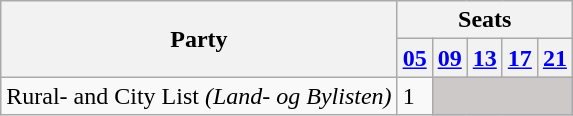<table class="wikitable">
<tr>
<th rowspan=2>Party</th>
<th colspan=11>Seats</th>
</tr>
<tr>
<th><a href='#'>05</a></th>
<th><a href='#'>09</a></th>
<th><a href='#'>13</a></th>
<th><a href='#'>17</a></th>
<th><a href='#'>21</a></th>
</tr>
<tr>
<td>Rural- and City List <em>(Land- og Bylisten)</em></td>
<td>1</td>
<td style="background:#CDC9C9;" colspan=4></td>
</tr>
</table>
